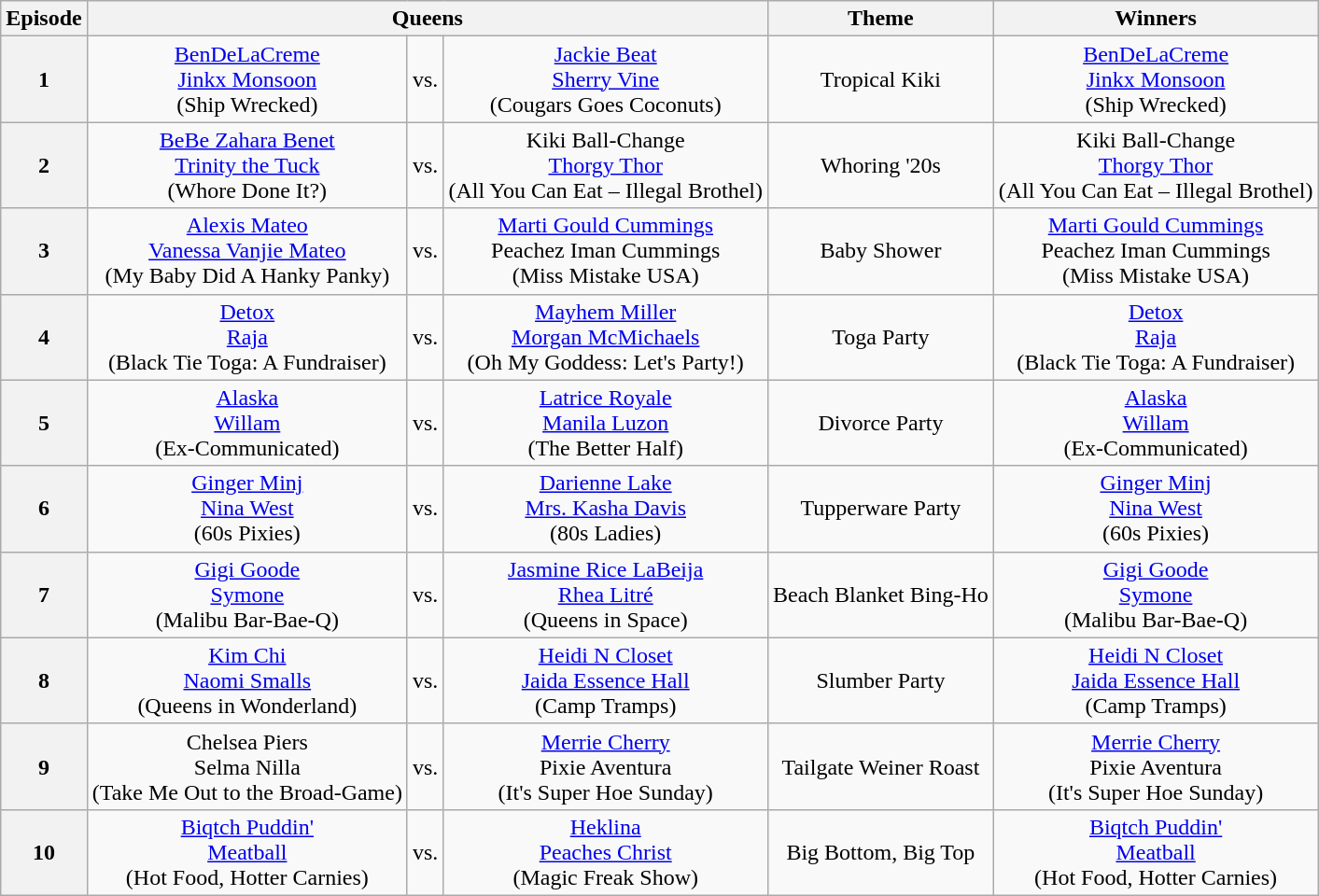<table class="wikitable" style="text-align:center">
<tr>
<th scope="col">Episode</th>
<th scope="col" colspan="3">Queens</th>
<th scope="col">Theme</th>
<th scope="col">Winners</th>
</tr>
<tr>
<th scope="row">1</th>
<td nowrap><a href='#'>BenDeLaCreme</a><br><a href='#'>Jinkx Monsoon</a><br>(Ship Wrecked)</td>
<td>vs.</td>
<td><a href='#'>Jackie Beat</a><br><a href='#'>Sherry Vine</a><br>(Cougars Goes Coconuts)</td>
<td>Tropical Kiki</td>
<td nowrap><a href='#'>BenDeLaCreme</a><br><a href='#'>Jinkx Monsoon</a><br>(Ship Wrecked)</td>
</tr>
<tr>
<th scope="row">2</th>
<td><a href='#'>BeBe Zahara Benet</a><br><a href='#'>Trinity the Tuck</a><br>(Whore Done It?)</td>
<td>vs.</td>
<td>Kiki Ball-Change<br><a href='#'>Thorgy Thor</a><br>(All You Can Eat – Illegal Brothel)</td>
<td>Whoring '20s</td>
<td>Kiki Ball-Change<br><a href='#'>Thorgy Thor</a><br>(All You Can Eat – Illegal Brothel)</td>
</tr>
<tr>
<th scope="row">3</th>
<td><a href='#'>Alexis Mateo</a><br><a href='#'>Vanessa Vanjie Mateo</a><br>(My Baby Did A Hanky Panky)</td>
<td>vs.</td>
<td><a href='#'>Marti Gould Cummings</a><br>Peachez Iman Cummings<br>(Miss Mistake USA)</td>
<td>Baby Shower</td>
<td><a href='#'>Marti Gould Cummings</a><br>Peachez Iman Cummings<br>(Miss Mistake USA)</td>
</tr>
<tr>
<th scope="row">4</th>
<td><a href='#'>Detox</a><br><a href='#'>Raja</a><br>(Black Tie Toga: A Fundraiser)</td>
<td>vs.</td>
<td><a href='#'>Mayhem Miller</a><br><a href='#'>Morgan McMichaels</a><br>(Oh My Goddess: Let's Party!)</td>
<td>Toga Party</td>
<td><a href='#'>Detox</a><br><a href='#'>Raja</a><br>(Black Tie Toga: A Fundraiser)</td>
</tr>
<tr>
<th scope="row">5</th>
<td><a href='#'>Alaska</a><br><a href='#'>Willam</a><br>(Ex-Communicated)</td>
<td>vs.</td>
<td><a href='#'>Latrice Royale</a><br><a href='#'>Manila Luzon</a><br>(The Better Half)</td>
<td>Divorce Party</td>
<td><a href='#'>Alaska</a><br><a href='#'>Willam</a><br>(Ex-Communicated)</td>
</tr>
<tr>
<th scope="row">6</th>
<td><a href='#'>Ginger Minj</a><br><a href='#'>Nina West</a><br>(60s Pixies)</td>
<td>vs.</td>
<td><a href='#'>Darienne Lake</a><br><a href='#'>Mrs. Kasha Davis</a><br>(80s Ladies)</td>
<td>Tupperware Party</td>
<td><a href='#'>Ginger Minj</a><br><a href='#'>Nina West</a><br>(60s Pixies)</td>
</tr>
<tr>
<th scope="row">7</th>
<td><a href='#'>Gigi Goode</a><br><a href='#'>Symone</a><br>(Malibu Bar-Bae-Q)</td>
<td>vs.</td>
<td><a href='#'>Jasmine Rice LaBeija</a><br><a href='#'>Rhea Litré</a><br>(Queens in Space)</td>
<td>Beach Blanket Bing-Ho</td>
<td><a href='#'>Gigi Goode</a><br><a href='#'>Symone</a><br>(Malibu Bar-Bae-Q)</td>
</tr>
<tr>
<th scope="row">8</th>
<td><a href='#'>Kim Chi</a><br><a href='#'>Naomi Smalls</a><br>(Queens in Wonderland)</td>
<td>vs.</td>
<td><a href='#'>Heidi N Closet</a><br><a href='#'>Jaida Essence Hall</a><br>(Camp Tramps)</td>
<td>Slumber Party</td>
<td><a href='#'>Heidi N Closet</a><br><a href='#'>Jaida Essence Hall</a><br>(Camp Tramps)</td>
</tr>
<tr>
<th scope="row">9</th>
<td>Chelsea Piers<br>Selma Nilla<br>(Take Me Out to the Broad-Game)</td>
<td>vs.</td>
<td><a href='#'>Merrie Cherry</a><br>Pixie Aventura<br>(It's Super Hoe Sunday)</td>
<td>Tailgate Weiner Roast</td>
<td><a href='#'>Merrie Cherry</a><br>Pixie Aventura<br>(It's Super Hoe Sunday)</td>
</tr>
<tr>
<th scope="row">10</th>
<td><a href='#'>Biqtch Puddin'</a><br><a href='#'>Meatball</a><br>(Hot Food, Hotter Carnies)</td>
<td>vs.</td>
<td><a href='#'>Heklina</a><br><a href='#'>Peaches Christ</a><br>(Magic Freak Show)</td>
<td>Big Bottom, Big Top</td>
<td><a href='#'>Biqtch Puddin'</a><br><a href='#'>Meatball</a><br>(Hot Food, Hotter Carnies)</td>
</tr>
</table>
